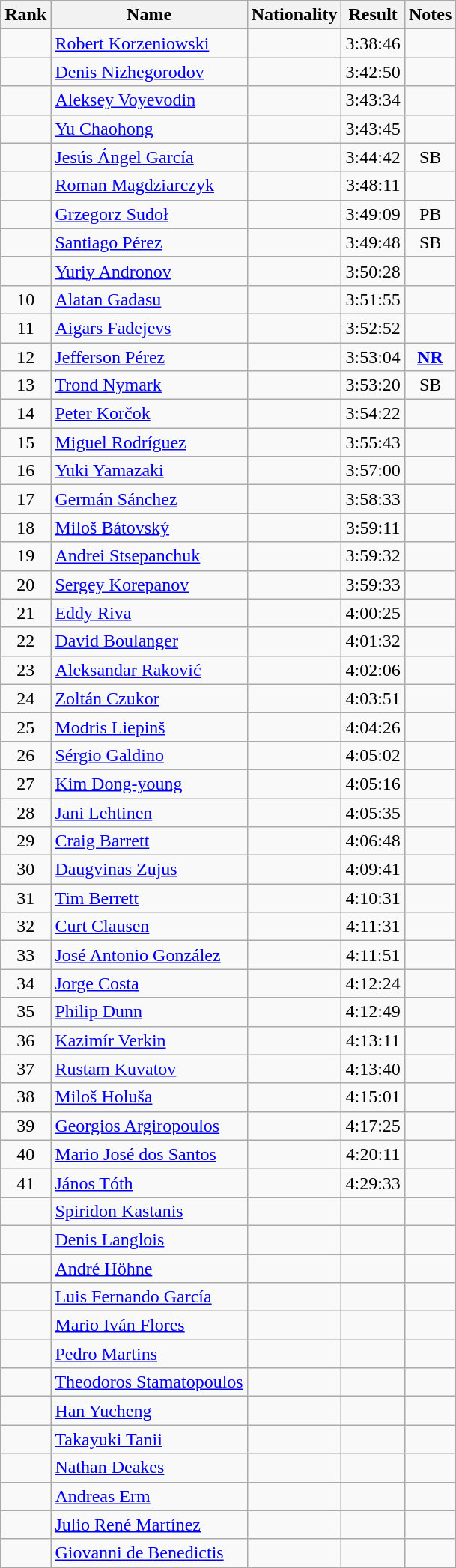<table class="wikitable sortable" style="text-align:center">
<tr>
<th>Rank</th>
<th>Name</th>
<th>Nationality</th>
<th>Result</th>
<th>Notes</th>
</tr>
<tr>
<td></td>
<td align=left><a href='#'>Robert Korzeniowski</a></td>
<td align=left></td>
<td>3:38:46</td>
<td></td>
</tr>
<tr>
<td></td>
<td align=left><a href='#'>Denis Nizhegorodov</a></td>
<td align=left></td>
<td>3:42:50</td>
<td></td>
</tr>
<tr>
<td></td>
<td align=left><a href='#'>Aleksey Voyevodin</a></td>
<td align=left></td>
<td>3:43:34</td>
<td></td>
</tr>
<tr>
<td></td>
<td align=left><a href='#'>Yu Chaohong</a></td>
<td align=left></td>
<td>3:43:45</td>
<td></td>
</tr>
<tr>
<td></td>
<td align=left><a href='#'>Jesús Ángel García</a></td>
<td align=left></td>
<td>3:44:42</td>
<td>SB</td>
</tr>
<tr>
<td></td>
<td align=left><a href='#'>Roman Magdziarczyk</a></td>
<td align=left></td>
<td>3:48:11</td>
<td></td>
</tr>
<tr>
<td></td>
<td align=left><a href='#'>Grzegorz Sudoł</a></td>
<td align=left></td>
<td>3:49:09</td>
<td>PB</td>
</tr>
<tr>
<td></td>
<td align=left><a href='#'>Santiago Pérez</a></td>
<td align=left></td>
<td>3:49:48</td>
<td>SB</td>
</tr>
<tr>
<td></td>
<td align=left><a href='#'>Yuriy Andronov</a></td>
<td align=left></td>
<td>3:50:28</td>
<td></td>
</tr>
<tr>
<td>10</td>
<td align=left><a href='#'>Alatan Gadasu</a></td>
<td align=left></td>
<td>3:51:55</td>
<td></td>
</tr>
<tr>
<td>11</td>
<td align=left><a href='#'>Aigars Fadejevs</a></td>
<td align=left></td>
<td>3:52:52</td>
<td></td>
</tr>
<tr>
<td>12</td>
<td align=left><a href='#'>Jefferson Pérez</a></td>
<td align=left></td>
<td>3:53:04</td>
<td><strong><a href='#'>NR</a></strong></td>
</tr>
<tr>
<td>13</td>
<td align=left><a href='#'>Trond Nymark</a></td>
<td align=left></td>
<td>3:53:20</td>
<td>SB</td>
</tr>
<tr>
<td>14</td>
<td align=left><a href='#'>Peter Korčok</a></td>
<td align=left></td>
<td>3:54:22</td>
<td></td>
</tr>
<tr>
<td>15</td>
<td align=left><a href='#'>Miguel Rodríguez</a></td>
<td align=left></td>
<td>3:55:43</td>
<td></td>
</tr>
<tr>
<td>16</td>
<td align=left><a href='#'>Yuki Yamazaki</a></td>
<td align=left></td>
<td>3:57:00</td>
<td></td>
</tr>
<tr>
<td>17</td>
<td align=left><a href='#'>Germán Sánchez</a></td>
<td align=left></td>
<td>3:58:33</td>
<td></td>
</tr>
<tr>
<td>18</td>
<td align=left><a href='#'>Miloš Bátovský</a></td>
<td align=left></td>
<td>3:59:11</td>
<td></td>
</tr>
<tr>
<td>19</td>
<td align=left><a href='#'>Andrei Stsepanchuk</a></td>
<td align=left></td>
<td>3:59:32</td>
<td></td>
</tr>
<tr>
<td>20</td>
<td align=left><a href='#'>Sergey Korepanov</a></td>
<td align=left></td>
<td>3:59:33</td>
<td></td>
</tr>
<tr>
<td>21</td>
<td align=left><a href='#'>Eddy Riva</a></td>
<td align=left></td>
<td>4:00:25</td>
<td></td>
</tr>
<tr>
<td>22</td>
<td align=left><a href='#'>David Boulanger</a></td>
<td align=left></td>
<td>4:01:32</td>
<td></td>
</tr>
<tr>
<td>23</td>
<td align=left><a href='#'>Aleksandar Raković</a></td>
<td align=left></td>
<td>4:02:06</td>
<td></td>
</tr>
<tr>
<td>24</td>
<td align=left><a href='#'>Zoltán Czukor</a></td>
<td align=left></td>
<td>4:03:51</td>
<td></td>
</tr>
<tr>
<td>25</td>
<td align=left><a href='#'>Modris Liepinš</a></td>
<td align=left></td>
<td>4:04:26</td>
<td></td>
</tr>
<tr>
<td>26</td>
<td align=left><a href='#'>Sérgio Galdino</a></td>
<td align=left></td>
<td>4:05:02</td>
<td></td>
</tr>
<tr>
<td>27</td>
<td align=left><a href='#'>Kim Dong-young</a></td>
<td align=left></td>
<td>4:05:16</td>
<td></td>
</tr>
<tr>
<td>28</td>
<td align=left><a href='#'>Jani Lehtinen</a></td>
<td align=left></td>
<td>4:05:35</td>
<td></td>
</tr>
<tr>
<td>29</td>
<td align=left><a href='#'>Craig Barrett</a></td>
<td align=left></td>
<td>4:06:48</td>
<td></td>
</tr>
<tr>
<td>30</td>
<td align=left><a href='#'>Daugvinas Zujus</a></td>
<td align=left></td>
<td>4:09:41</td>
<td></td>
</tr>
<tr>
<td>31</td>
<td align=left><a href='#'>Tim Berrett</a></td>
<td align=left></td>
<td>4:10:31</td>
<td></td>
</tr>
<tr>
<td>32</td>
<td align=left><a href='#'>Curt Clausen</a></td>
<td align=left></td>
<td>4:11:31</td>
<td></td>
</tr>
<tr>
<td>33</td>
<td align=left><a href='#'>José Antonio González</a></td>
<td align=left></td>
<td>4:11:51</td>
<td></td>
</tr>
<tr>
<td>34</td>
<td align=left><a href='#'>Jorge Costa</a></td>
<td align=left></td>
<td>4:12:24</td>
<td></td>
</tr>
<tr>
<td>35</td>
<td align=left><a href='#'>Philip Dunn</a></td>
<td align=left></td>
<td>4:12:49</td>
<td></td>
</tr>
<tr>
<td>36</td>
<td align=left><a href='#'>Kazimír Verkin</a></td>
<td align=left></td>
<td>4:13:11</td>
<td></td>
</tr>
<tr>
<td>37</td>
<td align=left><a href='#'>Rustam Kuvatov</a></td>
<td align=left></td>
<td>4:13:40</td>
<td></td>
</tr>
<tr>
<td>38</td>
<td align=left><a href='#'>Miloš Holuša</a></td>
<td align=left></td>
<td>4:15:01</td>
<td></td>
</tr>
<tr>
<td>39</td>
<td align=left><a href='#'>Georgios Argiropoulos</a></td>
<td align=left></td>
<td>4:17:25</td>
<td></td>
</tr>
<tr>
<td>40</td>
<td align=left><a href='#'>Mario José dos Santos</a></td>
<td align=left></td>
<td>4:20:11</td>
<td></td>
</tr>
<tr>
<td>41</td>
<td align=left><a href='#'>János Tóth</a></td>
<td align=left></td>
<td>4:29:33</td>
<td></td>
</tr>
<tr>
<td></td>
<td align=left><a href='#'>Spiridon Kastanis</a></td>
<td align=left></td>
<td></td>
<td></td>
</tr>
<tr>
<td></td>
<td align=left><a href='#'>Denis Langlois</a></td>
<td align=left></td>
<td></td>
<td></td>
</tr>
<tr>
<td></td>
<td align=left><a href='#'>André Höhne</a></td>
<td align=left></td>
<td></td>
<td></td>
</tr>
<tr>
<td></td>
<td align=left><a href='#'>Luis Fernando García</a></td>
<td align=left></td>
<td></td>
<td></td>
</tr>
<tr>
<td></td>
<td align=left><a href='#'>Mario Iván Flores</a></td>
<td align=left></td>
<td></td>
<td></td>
</tr>
<tr>
<td></td>
<td align=left><a href='#'>Pedro Martins</a></td>
<td align=left></td>
<td></td>
<td></td>
</tr>
<tr>
<td></td>
<td align=left><a href='#'>Theodoros Stamatopoulos</a></td>
<td align=left></td>
<td></td>
<td></td>
</tr>
<tr>
<td></td>
<td align=left><a href='#'>Han Yucheng</a></td>
<td align=left></td>
<td></td>
<td></td>
</tr>
<tr>
<td></td>
<td align=left><a href='#'>Takayuki Tanii</a></td>
<td align=left></td>
<td></td>
<td></td>
</tr>
<tr>
<td></td>
<td align=left><a href='#'>Nathan Deakes</a></td>
<td align=left></td>
<td></td>
<td></td>
</tr>
<tr>
<td></td>
<td align=left><a href='#'>Andreas Erm</a></td>
<td align=left></td>
<td></td>
<td></td>
</tr>
<tr>
<td></td>
<td align=left><a href='#'>Julio René Martínez</a></td>
<td align=left></td>
<td></td>
<td></td>
</tr>
<tr>
<td></td>
<td align=left><a href='#'>Giovanni de Benedictis</a></td>
<td align=left></td>
<td></td>
<td></td>
</tr>
</table>
